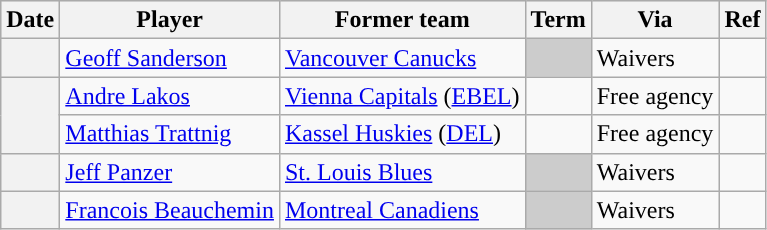<table class="wikitable plainrowheaders">
<tr style="background:#ddd; text-align:center;">
<th>Date</th>
<th>Player</th>
<th>Former team</th>
<th>Term</th>
<th>Via</th>
<th>Ref</th>
</tr>
<tr>
<th scope="row"></th>
<td><a href='#'>Geoff Sanderson</a></td>
<td><a href='#'>Vancouver Canucks</a></td>
<td style="background:#ccc"></td>
<td>Waivers</td>
<td></td>
</tr>
<tr>
<th scope="row" rowspan=2></th>
<td><a href='#'>Andre Lakos</a></td>
<td><a href='#'>Vienna Capitals</a> (<a href='#'>EBEL</a>)</td>
<td></td>
<td>Free agency</td>
<td></td>
</tr>
<tr>
<td><a href='#'>Matthias Trattnig</a></td>
<td><a href='#'>Kassel Huskies</a> (<a href='#'>DEL</a>)</td>
<td></td>
<td>Free agency</td>
<td></td>
</tr>
<tr>
<th scope="row"></th>
<td><a href='#'>Jeff Panzer</a></td>
<td><a href='#'>St. Louis Blues</a></td>
<td style="background:#ccc"></td>
<td>Waivers</td>
<td></td>
</tr>
<tr>
<th scope="row"></th>
<td><a href='#'>Francois Beauchemin</a></td>
<td><a href='#'>Montreal Canadiens</a></td>
<td style="background:#ccc"></td>
<td>Waivers</td>
<td></td>
</tr>
</table>
